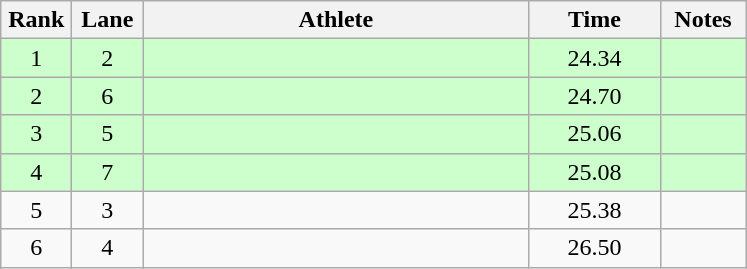<table class="wikitable sortable" style="text-align:center">
<tr>
<th width=40>Rank</th>
<th width=40>Lane</th>
<th width=250>Athlete</th>
<th width=80>Time</th>
<th width=50>Notes</th>
</tr>
<tr bgcolor=ccffcc>
<td>1</td>
<td>2</td>
<td align=left></td>
<td>24.34</td>
<td></td>
</tr>
<tr bgcolor=ccffcc>
<td>2</td>
<td>6</td>
<td align=left></td>
<td>24.70</td>
<td></td>
</tr>
<tr bgcolor=ccffcc>
<td>3</td>
<td>5</td>
<td align=left></td>
<td>25.06</td>
<td></td>
</tr>
<tr bgcolor=ccffcc>
<td>4</td>
<td>7</td>
<td align=left></td>
<td>25.08</td>
<td></td>
</tr>
<tr>
<td>5</td>
<td>3</td>
<td align=left></td>
<td>25.38</td>
<td></td>
</tr>
<tr>
<td>6</td>
<td>4</td>
<td align=left></td>
<td>26.50</td>
<td></td>
</tr>
</table>
